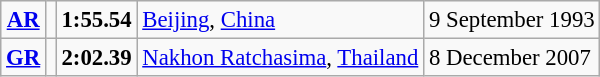<table class="wikitable" style="font-size:95%; position:relative;">
<tr>
<td align=center><strong><a href='#'>AR</a></strong></td>
<td></td>
<td><strong>1:55.54</strong></td>
<td><a href='#'>Beijing</a>, <a href='#'>China</a></td>
<td>9 September 1993</td>
</tr>
<tr>
<td align=center><strong><a href='#'>GR</a></strong></td>
<td></td>
<td><strong>	2:02.39</strong></td>
<td><a href='#'>Nakhon Ratchasima</a>, <a href='#'>Thailand</a></td>
<td>8 December 2007</td>
</tr>
</table>
